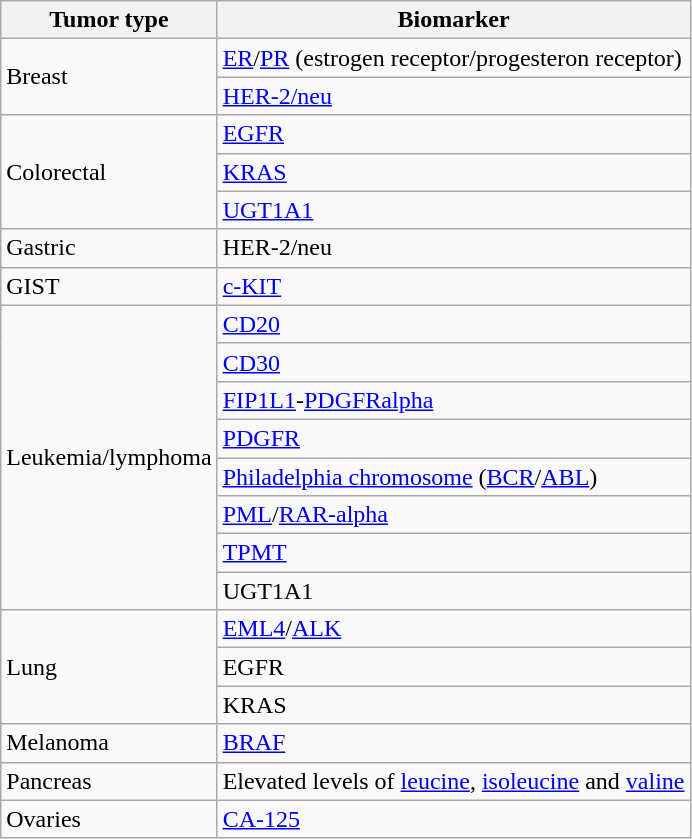<table border="1"| class="wikitable">
<tr>
<th><strong>Tumor type</strong></th>
<th><strong>Biomarker</strong></th>
</tr>
<tr>
<td rowspan="2">Breast</td>
<td><a href='#'>ER</a>/<a href='#'>PR</a> (estrogen receptor/progesteron receptor)</td>
</tr>
<tr>
<td><a href='#'>HER-2/neu</a></td>
</tr>
<tr>
<td rowspan="3">Colorectal</td>
<td><a href='#'>EGFR</a></td>
</tr>
<tr>
<td><a href='#'>KRAS</a></td>
</tr>
<tr>
<td><a href='#'>UGT1A1</a></td>
</tr>
<tr>
<td>Gastric</td>
<td>HER-2/neu </td>
</tr>
<tr>
<td>GIST</td>
<td><a href='#'>c-KIT</a></td>
</tr>
<tr>
<td rowspan="8">Leukemia/lymphoma</td>
<td><a href='#'>CD20</a></td>
</tr>
<tr>
<td><a href='#'>CD30</a></td>
</tr>
<tr>
<td><a href='#'>FIP1L1</a>-<a href='#'>PDGFRalpha</a></td>
</tr>
<tr>
<td><a href='#'>PDGFR</a></td>
</tr>
<tr>
<td><a href='#'>Philadelphia chromosome</a> (<a href='#'>BCR</a>/<a href='#'>ABL</a>) </td>
</tr>
<tr>
<td><a href='#'>PML</a>/<a href='#'>RAR-alpha</a></td>
</tr>
<tr>
<td><a href='#'>TPMT</a></td>
</tr>
<tr>
<td>UGT1A1 </td>
</tr>
<tr>
<td rowspan="3">Lung</td>
<td><a href='#'>EML4</a>/<a href='#'>ALK</a></td>
</tr>
<tr>
<td>EGFR </td>
</tr>
<tr>
<td>KRAS </td>
</tr>
<tr>
<td>Melanoma</td>
<td><a href='#'>BRAF</a></td>
</tr>
<tr>
<td>Pancreas</td>
<td>Elevated levels of <a href='#'>leucine</a>, <a href='#'>isoleucine</a> and <a href='#'>valine</a></td>
</tr>
<tr>
<td>Ovaries</td>
<td><a href='#'>CA-125</a></td>
</tr>
</table>
